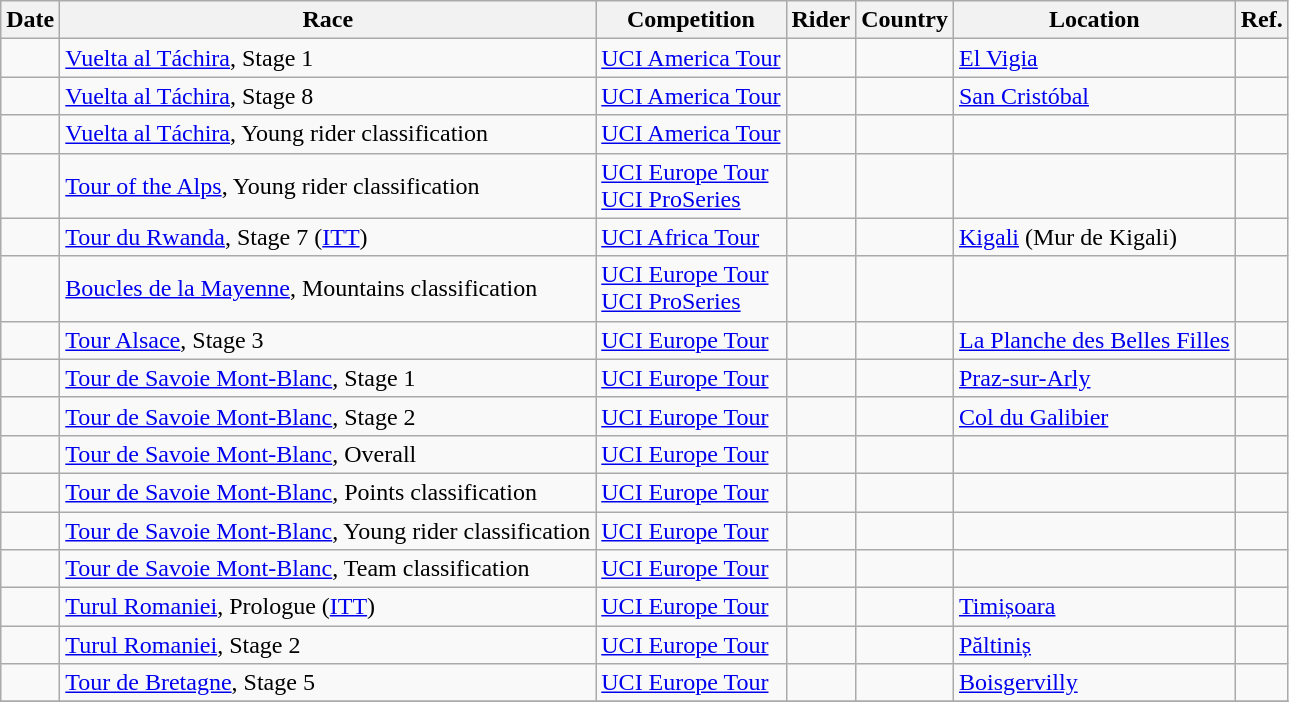<table class="wikitable sortable">
<tr>
<th>Date</th>
<th>Race</th>
<th>Competition</th>
<th>Rider</th>
<th>Country</th>
<th>Location</th>
<th class="unsortable">Ref.</th>
</tr>
<tr>
<td></td>
<td><a href='#'>Vuelta al Táchira</a>, Stage 1</td>
<td><a href='#'>UCI America Tour</a></td>
<td></td>
<td></td>
<td><a href='#'>El Vigia</a></td>
<td align="center"></td>
</tr>
<tr>
<td></td>
<td><a href='#'>Vuelta al Táchira</a>, Stage 8</td>
<td><a href='#'>UCI America Tour</a></td>
<td></td>
<td></td>
<td><a href='#'>San Cristóbal</a></td>
<td align="center"></td>
</tr>
<tr>
<td></td>
<td><a href='#'>Vuelta al Táchira</a>, Young rider classification</td>
<td><a href='#'>UCI America Tour</a></td>
<td></td>
<td></td>
<td></td>
<td align="center"></td>
</tr>
<tr>
<td></td>
<td><a href='#'>Tour of the Alps</a>, Young rider classification</td>
<td><a href='#'>UCI Europe Tour</a> <br> <a href='#'>UCI ProSeries</a></td>
<td></td>
<td></td>
<td></td>
<td align="center"></td>
</tr>
<tr>
<td></td>
<td><a href='#'>Tour du Rwanda</a>, Stage 7 (<a href='#'>ITT</a>)</td>
<td><a href='#'>UCI Africa Tour</a></td>
<td></td>
<td></td>
<td><a href='#'>Kigali</a> (Mur de Kigali)</td>
<td align="center"></td>
</tr>
<tr>
<td></td>
<td><a href='#'>Boucles de la Mayenne</a>, Mountains classification</td>
<td><a href='#'>UCI Europe Tour</a> <br> <a href='#'>UCI ProSeries</a></td>
<td></td>
<td></td>
<td></td>
<td align="center"></td>
</tr>
<tr>
<td></td>
<td><a href='#'>Tour Alsace</a>, Stage 3</td>
<td><a href='#'>UCI Europe Tour</a></td>
<td></td>
<td></td>
<td><a href='#'>La Planche des Belles Filles</a></td>
<td align="center"></td>
</tr>
<tr>
<td></td>
<td><a href='#'>Tour de Savoie Mont-Blanc</a>, Stage 1</td>
<td><a href='#'>UCI Europe Tour</a></td>
<td></td>
<td></td>
<td><a href='#'>Praz-sur-Arly</a></td>
<td align="center"></td>
</tr>
<tr>
<td></td>
<td><a href='#'>Tour de Savoie Mont-Blanc</a>, Stage 2</td>
<td><a href='#'>UCI Europe Tour</a></td>
<td></td>
<td></td>
<td><a href='#'>Col du Galibier</a></td>
<td align="center"></td>
</tr>
<tr>
<td></td>
<td><a href='#'>Tour de Savoie Mont-Blanc</a>, Overall</td>
<td><a href='#'>UCI Europe Tour</a></td>
<td></td>
<td></td>
<td></td>
<td align="center"></td>
</tr>
<tr>
<td></td>
<td><a href='#'>Tour de Savoie Mont-Blanc</a>, Points classification</td>
<td><a href='#'>UCI Europe Tour</a></td>
<td></td>
<td></td>
<td></td>
<td align="center"></td>
</tr>
<tr>
<td></td>
<td><a href='#'>Tour de Savoie Mont-Blanc</a>, Young rider classification</td>
<td><a href='#'>UCI Europe Tour</a></td>
<td></td>
<td></td>
<td></td>
<td align="center"></td>
</tr>
<tr>
<td></td>
<td><a href='#'>Tour de Savoie Mont-Blanc</a>, Team classification</td>
<td><a href='#'>UCI Europe Tour</a></td>
<td align="center"></td>
<td></td>
<td></td>
<td align="center"></td>
</tr>
<tr>
<td></td>
<td><a href='#'>Turul Romaniei</a>, Prologue (<a href='#'>ITT</a>)</td>
<td><a href='#'>UCI Europe Tour</a></td>
<td></td>
<td></td>
<td><a href='#'>Timișoara</a></td>
<td align="center"></td>
</tr>
<tr>
<td></td>
<td><a href='#'>Turul Romaniei</a>, Stage 2</td>
<td><a href='#'>UCI Europe Tour</a></td>
<td></td>
<td></td>
<td><a href='#'>Păltiniș</a></td>
<td align="center"></td>
</tr>
<tr>
<td></td>
<td><a href='#'>Tour de Bretagne</a>, Stage 5</td>
<td><a href='#'>UCI Europe Tour</a></td>
<td></td>
<td></td>
<td><a href='#'>Boisgervilly</a></td>
<td align="center"></td>
</tr>
<tr>
</tr>
</table>
